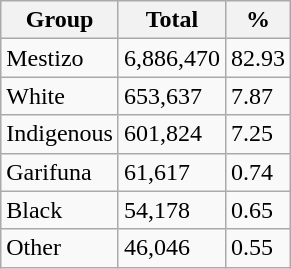<table class="wikitable sortable">
<tr>
<th>Group</th>
<th>Total</th>
<th>%</th>
</tr>
<tr>
<td>Mestizo</td>
<td>6,886,470</td>
<td>82.93</td>
</tr>
<tr>
<td>White</td>
<td>653,637</td>
<td>7.87</td>
</tr>
<tr>
<td>Indigenous</td>
<td>601,824</td>
<td>7.25</td>
</tr>
<tr>
<td>Garifuna</td>
<td>61,617</td>
<td>0.74</td>
</tr>
<tr>
<td>Black</td>
<td>54,178</td>
<td>0.65</td>
</tr>
<tr>
<td>Other</td>
<td>46,046</td>
<td>0.55</td>
</tr>
</table>
